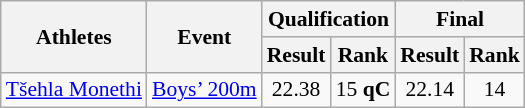<table class="wikitable" border="1" style="font-size:90%">
<tr>
<th rowspan=2>Athletes</th>
<th rowspan=2>Event</th>
<th colspan=2>Qualification</th>
<th colspan=2>Final</th>
</tr>
<tr>
<th>Result</th>
<th>Rank</th>
<th>Result</th>
<th>Rank</th>
</tr>
<tr>
<td><a href='#'>Tšehla Monethi</a></td>
<td><a href='#'>Boys’ 200m</a></td>
<td align=center>22.38</td>
<td align=center>15 <strong>qC</strong></td>
<td align=center>22.14</td>
<td align=center>14</td>
</tr>
</table>
